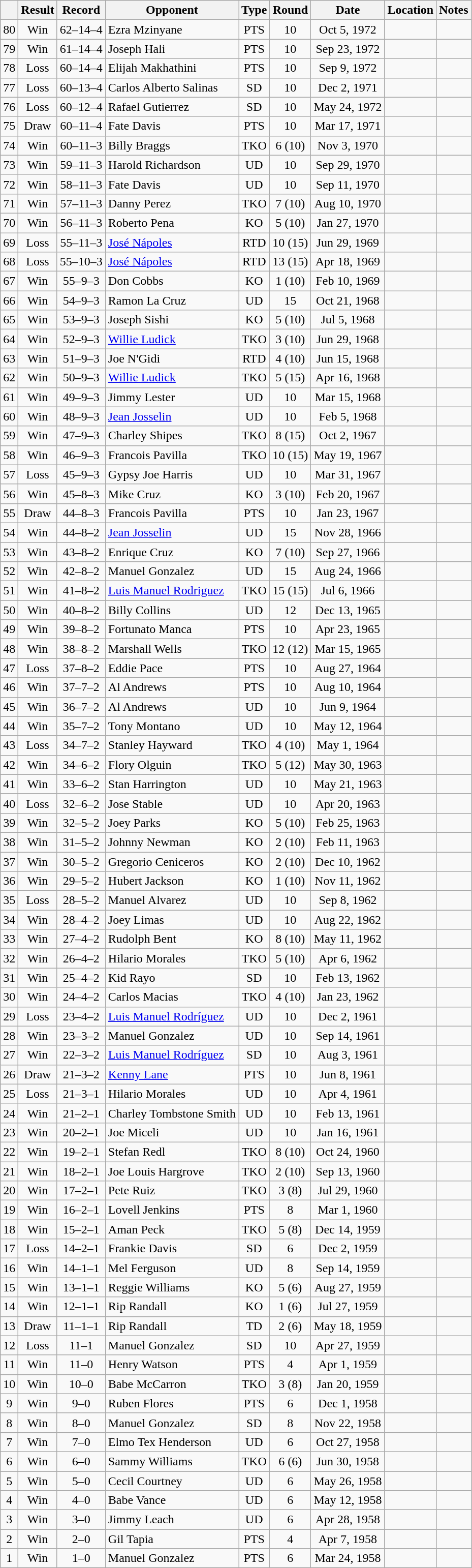<table class="wikitable" style="text-align:center">
<tr>
<th></th>
<th>Result</th>
<th>Record</th>
<th>Opponent</th>
<th>Type</th>
<th>Round</th>
<th>Date</th>
<th>Location</th>
<th>Notes</th>
</tr>
<tr>
<td>80</td>
<td>Win</td>
<td>62–14–4</td>
<td style="text-align:left;">Ezra Mzinyane</td>
<td>PTS</td>
<td>10</td>
<td>Oct 5, 1972</td>
<td style="text-align:left;"></td>
<td></td>
</tr>
<tr>
<td>79</td>
<td>Win</td>
<td>61–14–4</td>
<td style="text-align:left;">Joseph Hali</td>
<td>PTS</td>
<td>10</td>
<td>Sep 23, 1972</td>
<td style="text-align:left;"></td>
<td></td>
</tr>
<tr>
<td>78</td>
<td>Loss</td>
<td>60–14–4</td>
<td style="text-align:left;">Elijah Makhathini</td>
<td>PTS</td>
<td>10</td>
<td>Sep 9, 1972</td>
<td style="text-align:left;"></td>
<td></td>
</tr>
<tr>
<td>77</td>
<td>Loss</td>
<td>60–13–4</td>
<td style="text-align:left;">Carlos Alberto Salinas</td>
<td>SD</td>
<td>10</td>
<td>Dec 2, 1971</td>
<td style="text-align:left;"></td>
<td></td>
</tr>
<tr>
<td>76</td>
<td>Loss</td>
<td>60–12–4</td>
<td style="text-align:left;">Rafael Gutierrez</td>
<td>SD</td>
<td>10</td>
<td>May 24, 1972</td>
<td style="text-align:left;"></td>
<td></td>
</tr>
<tr>
<td>75</td>
<td>Draw</td>
<td>60–11–4</td>
<td style="text-align:left;">Fate Davis</td>
<td>PTS</td>
<td>10</td>
<td>Mar 17, 1971</td>
<td style="text-align:left;"></td>
<td></td>
</tr>
<tr>
<td>74</td>
<td>Win</td>
<td>60–11–3</td>
<td style="text-align:left;">Billy Braggs</td>
<td>TKO</td>
<td>6 (10)</td>
<td>Nov 3, 1970</td>
<td style="text-align:left;"></td>
<td></td>
</tr>
<tr>
<td>73</td>
<td>Win</td>
<td>59–11–3</td>
<td style="text-align:left;">Harold Richardson</td>
<td>UD</td>
<td>10</td>
<td>Sep 29, 1970</td>
<td style="text-align:left;"></td>
<td></td>
</tr>
<tr>
<td>72</td>
<td>Win</td>
<td>58–11–3</td>
<td style="text-align:left;">Fate Davis</td>
<td>UD</td>
<td>10</td>
<td>Sep 11, 1970</td>
<td style="text-align:left;"></td>
<td></td>
</tr>
<tr>
<td>71</td>
<td>Win</td>
<td>57–11–3</td>
<td style="text-align:left;">Danny Perez</td>
<td>TKO</td>
<td>7 (10)</td>
<td>Aug 10, 1970</td>
<td style="text-align:left;"></td>
<td></td>
</tr>
<tr>
<td>70</td>
<td>Win</td>
<td>56–11–3</td>
<td style="text-align:left;">Roberto Pena</td>
<td>KO</td>
<td>5 (10)</td>
<td>Jan 27, 1970</td>
<td style="text-align:left;"></td>
<td></td>
</tr>
<tr>
<td>69</td>
<td>Loss</td>
<td>55–11–3</td>
<td style="text-align:left;"><a href='#'>José Nápoles</a></td>
<td>RTD</td>
<td>10 (15)</td>
<td>Jun 29, 1969</td>
<td style="text-align:left;"></td>
<td style="text-align:left;"></td>
</tr>
<tr>
<td>68</td>
<td>Loss</td>
<td>55–10–3</td>
<td style="text-align:left;"><a href='#'>José Nápoles</a></td>
<td>RTD</td>
<td>13 (15)</td>
<td>Apr 18, 1969</td>
<td style="text-align:left;"></td>
<td style="text-align:left;"></td>
</tr>
<tr>
<td>67</td>
<td>Win</td>
<td>55–9–3</td>
<td style="text-align:left;">Don Cobbs</td>
<td>KO</td>
<td>1 (10)</td>
<td>Feb 10, 1969</td>
<td style="text-align:left;"></td>
<td></td>
</tr>
<tr>
<td>66</td>
<td>Win</td>
<td>54–9–3</td>
<td style="text-align:left;">Ramon La Cruz</td>
<td>UD</td>
<td>15</td>
<td>Oct 21, 1968</td>
<td style="text-align:left;"></td>
<td style="text-align:left;"></td>
</tr>
<tr>
<td>65</td>
<td>Win</td>
<td>53–9–3</td>
<td style="text-align:left;">Joseph Sishi</td>
<td>KO</td>
<td>5 (10)</td>
<td>Jul 5, 1968</td>
<td style="text-align:left;"></td>
<td></td>
</tr>
<tr>
<td>64</td>
<td>Win</td>
<td>52–9–3</td>
<td style="text-align:left;"><a href='#'>Willie Ludick</a></td>
<td>TKO</td>
<td>3 (10)</td>
<td>Jun 29, 1968</td>
<td style="text-align:left;"></td>
<td></td>
</tr>
<tr>
<td>63</td>
<td>Win</td>
<td>51–9–3</td>
<td style="text-align:left;">Joe N'Gidi</td>
<td>RTD</td>
<td>4 (10)</td>
<td>Jun 15, 1968</td>
<td style="text-align:left;"></td>
<td></td>
</tr>
<tr>
<td>62</td>
<td>Win</td>
<td>50–9–3</td>
<td style="text-align:left;"><a href='#'>Willie Ludick</a></td>
<td>TKO</td>
<td>5 (15)</td>
<td>Apr 16, 1968</td>
<td style="text-align:left;"></td>
<td style="text-align:left;"></td>
</tr>
<tr>
<td>61</td>
<td>Win</td>
<td>49–9–3</td>
<td style="text-align:left;">Jimmy Lester</td>
<td>UD</td>
<td>10</td>
<td>Mar 15, 1968</td>
<td style="text-align:left;"></td>
<td></td>
</tr>
<tr>
<td>60</td>
<td>Win</td>
<td>48–9–3</td>
<td style="text-align:left;"><a href='#'>Jean Josselin</a></td>
<td>UD</td>
<td>10</td>
<td>Feb 5, 1968</td>
<td style="text-align:left;"></td>
<td></td>
</tr>
<tr>
<td>59</td>
<td>Win</td>
<td>47–9–3</td>
<td style="text-align:left;">Charley Shipes</td>
<td>TKO</td>
<td>8 (15)</td>
<td>Oct 2, 1967</td>
<td style="text-align:left;"></td>
<td style="text-align:left;"></td>
</tr>
<tr>
<td>58</td>
<td>Win</td>
<td>46–9–3</td>
<td style="text-align:left;">Francois Pavilla</td>
<td>TKO</td>
<td>10 (15)</td>
<td>May 19, 1967</td>
<td style="text-align:left;"></td>
<td style="text-align:left;"></td>
</tr>
<tr>
<td>57</td>
<td>Loss</td>
<td>45–9–3</td>
<td style="text-align:left;">Gypsy Joe Harris</td>
<td>UD</td>
<td>10</td>
<td>Mar 31, 1967</td>
<td style="text-align:left;"></td>
<td></td>
</tr>
<tr>
<td>56</td>
<td>Win</td>
<td>45–8–3</td>
<td style="text-align:left;">Mike Cruz</td>
<td>KO</td>
<td>3 (10)</td>
<td>Feb 20, 1967</td>
<td style="text-align:left;"></td>
<td></td>
</tr>
<tr>
<td>55</td>
<td>Draw</td>
<td>44–8–3</td>
<td style="text-align:left;">Francois Pavilla</td>
<td>PTS</td>
<td>10</td>
<td>Jan 23, 1967</td>
<td style="text-align:left;"></td>
<td></td>
</tr>
<tr>
<td>54</td>
<td>Win</td>
<td>44–8–2</td>
<td style="text-align:left;"><a href='#'>Jean Josselin</a></td>
<td>UD</td>
<td>15</td>
<td>Nov 28, 1966</td>
<td style="text-align:left;"></td>
<td style="text-align:left;"></td>
</tr>
<tr>
<td>53</td>
<td>Win</td>
<td>43–8–2</td>
<td style="text-align:left;">Enrique Cruz</td>
<td>KO</td>
<td>7 (10)</td>
<td>Sep 27, 1966</td>
<td style="text-align:left;"></td>
<td></td>
</tr>
<tr>
<td>52</td>
<td>Win</td>
<td>42–8–2</td>
<td style="text-align:left;">Manuel Gonzalez</td>
<td>UD</td>
<td>15</td>
<td>Aug 24, 1966</td>
<td style="text-align:left;"></td>
<td style="text-align:left;"></td>
</tr>
<tr>
<td>51</td>
<td>Win</td>
<td>41–8–2</td>
<td style="text-align:left;"><a href='#'>Luis Manuel Rodriguez</a></td>
<td>TKO</td>
<td>15 (15)</td>
<td>Jul 6, 1966</td>
<td style="text-align:left;"></td>
<td></td>
</tr>
<tr>
<td>50</td>
<td>Win</td>
<td>40–8–2</td>
<td style="text-align:left;">Billy Collins</td>
<td>UD</td>
<td>12</td>
<td>Dec 13, 1965</td>
<td style="text-align:left;"></td>
<td></td>
</tr>
<tr>
<td>49</td>
<td>Win</td>
<td>39–8–2</td>
<td style="text-align:left;">Fortunato Manca</td>
<td>PTS</td>
<td>10</td>
<td>Apr 23, 1965</td>
<td style="text-align:left;"></td>
<td></td>
</tr>
<tr>
<td>48</td>
<td>Win</td>
<td>38–8–2</td>
<td style="text-align:left;">Marshall Wells</td>
<td>TKO</td>
<td>12 (12)</td>
<td>Mar 15, 1965</td>
<td style="text-align:left;"></td>
<td></td>
</tr>
<tr>
<td>47</td>
<td>Loss</td>
<td>37–8–2</td>
<td style="text-align:left;">Eddie Pace</td>
<td>PTS</td>
<td>10</td>
<td>Aug 27, 1964</td>
<td style="text-align:left;"></td>
<td></td>
</tr>
<tr>
<td>46</td>
<td>Win</td>
<td>37–7–2</td>
<td style="text-align:left;">Al Andrews</td>
<td>PTS</td>
<td>10</td>
<td>Aug 10, 1964</td>
<td style="text-align:left;"></td>
<td></td>
</tr>
<tr>
<td>45</td>
<td>Win</td>
<td>36–7–2</td>
<td style="text-align:left;">Al Andrews</td>
<td>UD</td>
<td>10</td>
<td>Jun 9, 1964</td>
<td style="text-align:left;"></td>
<td></td>
</tr>
<tr>
<td>44</td>
<td>Win</td>
<td>35–7–2</td>
<td style="text-align:left;">Tony Montano</td>
<td>UD</td>
<td>10</td>
<td>May 12, 1964</td>
<td style="text-align:left;"></td>
<td></td>
</tr>
<tr>
<td>43</td>
<td>Loss</td>
<td>34–7–2</td>
<td style="text-align:left;">Stanley Hayward</td>
<td>TKO</td>
<td>4 (10)</td>
<td>May 1, 1964</td>
<td style="text-align:left;"></td>
<td></td>
</tr>
<tr>
<td>42</td>
<td>Win</td>
<td>34–6–2</td>
<td style="text-align:left;">Flory Olguin</td>
<td>TKO</td>
<td>5 (12)</td>
<td>May 30, 1963</td>
<td style="text-align:left;"></td>
<td></td>
</tr>
<tr>
<td>41</td>
<td>Win</td>
<td>33–6–2</td>
<td style="text-align:left;">Stan Harrington</td>
<td>UD</td>
<td>10</td>
<td>May 21, 1963</td>
<td style="text-align:left;"></td>
<td></td>
</tr>
<tr>
<td>40</td>
<td>Loss</td>
<td>32–6–2</td>
<td style="text-align:left;">Jose Stable</td>
<td>UD</td>
<td>10</td>
<td>Apr 20, 1963</td>
<td style="text-align:left;"></td>
<td></td>
</tr>
<tr>
<td>39</td>
<td>Win</td>
<td>32–5–2</td>
<td style="text-align:left;">Joey Parks</td>
<td>KO</td>
<td>5 (10)</td>
<td>Feb 25, 1963</td>
<td style="text-align:left;"></td>
<td></td>
</tr>
<tr>
<td>38</td>
<td>Win</td>
<td>31–5–2</td>
<td style="text-align:left;">Johnny Newman</td>
<td>KO</td>
<td>2 (10)</td>
<td>Feb 11, 1963</td>
<td style="text-align:left;"></td>
<td></td>
</tr>
<tr>
<td>37</td>
<td>Win</td>
<td>30–5–2</td>
<td style="text-align:left;">Gregorio Ceniceros</td>
<td>KO</td>
<td>2 (10)</td>
<td>Dec 10, 1962</td>
<td style="text-align:left;"></td>
<td></td>
</tr>
<tr>
<td>36</td>
<td>Win</td>
<td>29–5–2</td>
<td style="text-align:left;">Hubert Jackson</td>
<td>KO</td>
<td>1 (10)</td>
<td>Nov 11, 1962</td>
<td style="text-align:left;"></td>
<td></td>
</tr>
<tr>
<td>35</td>
<td>Loss</td>
<td>28–5–2</td>
<td style="text-align:left;">Manuel Alvarez</td>
<td>UD</td>
<td>10</td>
<td>Sep 8, 1962</td>
<td style="text-align:left;"></td>
<td></td>
</tr>
<tr>
<td>34</td>
<td>Win</td>
<td>28–4–2</td>
<td style="text-align:left;">Joey Limas</td>
<td>UD</td>
<td>10</td>
<td>Aug 22, 1962</td>
<td style="text-align:left;"></td>
<td></td>
</tr>
<tr>
<td>33</td>
<td>Win</td>
<td>27–4–2</td>
<td style="text-align:left;">Rudolph Bent</td>
<td>KO</td>
<td>8 (10)</td>
<td>May 11, 1962</td>
<td style="text-align:left;"></td>
<td></td>
</tr>
<tr>
<td>32</td>
<td>Win</td>
<td>26–4–2</td>
<td style="text-align:left;">Hilario Morales</td>
<td>TKO</td>
<td>5 (10)</td>
<td>Apr 6, 1962</td>
<td style="text-align:left;"></td>
<td></td>
</tr>
<tr>
<td>31</td>
<td>Win</td>
<td>25–4–2</td>
<td style="text-align:left;">Kid Rayo</td>
<td>SD</td>
<td>10</td>
<td>Feb 13, 1962</td>
<td style="text-align:left;"></td>
<td></td>
</tr>
<tr>
<td>30</td>
<td>Win</td>
<td>24–4–2</td>
<td style="text-align:left;">Carlos Macias</td>
<td>TKO</td>
<td>4 (10)</td>
<td>Jan 23, 1962</td>
<td style="text-align:left;"></td>
<td></td>
</tr>
<tr>
<td>29</td>
<td>Loss</td>
<td>23–4–2</td>
<td style="text-align:left;"><a href='#'>Luis Manuel Rodríguez</a></td>
<td>UD</td>
<td>10</td>
<td>Dec 2, 1961</td>
<td style="text-align:left;"></td>
<td></td>
</tr>
<tr>
<td>28</td>
<td>Win</td>
<td>23–3–2</td>
<td style="text-align:left;">Manuel Gonzalez</td>
<td>UD</td>
<td>10</td>
<td>Sep 14, 1961</td>
<td style="text-align:left;"></td>
<td></td>
</tr>
<tr>
<td>27</td>
<td>Win</td>
<td>22–3–2</td>
<td style="text-align:left;"><a href='#'>Luis Manuel Rodríguez</a></td>
<td>SD</td>
<td>10</td>
<td>Aug 3, 1961</td>
<td style="text-align:left;"></td>
<td></td>
</tr>
<tr>
<td>26</td>
<td>Draw</td>
<td>21–3–2</td>
<td style="text-align:left;"><a href='#'>Kenny Lane</a></td>
<td>PTS</td>
<td>10</td>
<td>Jun 8, 1961</td>
<td style="text-align:left;"></td>
<td></td>
</tr>
<tr>
<td>25</td>
<td>Loss</td>
<td>21–3–1</td>
<td style="text-align:left;">Hilario Morales</td>
<td>UD</td>
<td>10</td>
<td>Apr 4, 1961</td>
<td style="text-align:left;"></td>
<td></td>
</tr>
<tr>
<td>24</td>
<td>Win</td>
<td>21–2–1</td>
<td style="text-align:left;">Charley Tombstone Smith</td>
<td>UD</td>
<td>10</td>
<td>Feb 13, 1961</td>
<td style="text-align:left;"></td>
<td></td>
</tr>
<tr>
<td>23</td>
<td>Win</td>
<td>20–2–1</td>
<td style="text-align:left;">Joe Miceli</td>
<td>UD</td>
<td>10</td>
<td>Jan 16, 1961</td>
<td style="text-align:left;"></td>
<td></td>
</tr>
<tr>
<td>22</td>
<td>Win</td>
<td>19–2–1</td>
<td style="text-align:left;">Stefan Redl</td>
<td>TKO</td>
<td>8 (10)</td>
<td>Oct 24, 1960</td>
<td style="text-align:left;"></td>
<td></td>
</tr>
<tr>
<td>21</td>
<td>Win</td>
<td>18–2–1</td>
<td style="text-align:left;">Joe Louis Hargrove</td>
<td>TKO</td>
<td>2 (10)</td>
<td>Sep 13, 1960</td>
<td style="text-align:left;"></td>
<td></td>
</tr>
<tr>
<td>20</td>
<td>Win</td>
<td>17–2–1</td>
<td style="text-align:left;">Pete Ruiz</td>
<td>TKO</td>
<td>3 (8)</td>
<td>Jul 29, 1960</td>
<td style="text-align:left;"></td>
<td></td>
</tr>
<tr>
<td>19</td>
<td>Win</td>
<td>16–2–1</td>
<td style="text-align:left;">Lovell Jenkins</td>
<td>PTS</td>
<td>8</td>
<td>Mar 1, 1960</td>
<td style="text-align:left;"></td>
<td></td>
</tr>
<tr>
<td>18</td>
<td>Win</td>
<td>15–2–1</td>
<td style="text-align:left;">Aman Peck</td>
<td>TKO</td>
<td>5 (8)</td>
<td>Dec 14, 1959</td>
<td style="text-align:left;"></td>
<td></td>
</tr>
<tr>
<td>17</td>
<td>Loss</td>
<td>14–2–1</td>
<td style="text-align:left;">Frankie Davis</td>
<td>SD</td>
<td>6</td>
<td>Dec 2, 1959</td>
<td style="text-align:left;"></td>
<td></td>
</tr>
<tr>
<td>16</td>
<td>Win</td>
<td>14–1–1</td>
<td style="text-align:left;">Mel Ferguson</td>
<td>UD</td>
<td>8</td>
<td>Sep 14, 1959</td>
<td style="text-align:left;"></td>
<td></td>
</tr>
<tr>
<td>15</td>
<td>Win</td>
<td>13–1–1</td>
<td style="text-align:left;">Reggie Williams</td>
<td>KO</td>
<td>5 (6)</td>
<td>Aug 27, 1959</td>
<td style="text-align:left;"></td>
<td></td>
</tr>
<tr>
<td>14</td>
<td>Win</td>
<td>12–1–1</td>
<td style="text-align:left;">Rip Randall</td>
<td>KO</td>
<td>1 (6)</td>
<td>Jul 27, 1959</td>
<td style="text-align:left;"></td>
<td></td>
</tr>
<tr>
<td>13</td>
<td>Draw</td>
<td>11–1–1</td>
<td style="text-align:left;">Rip Randall</td>
<td>TD</td>
<td>2 (6)</td>
<td>May 18, 1959</td>
<td style="text-align:left;"></td>
<td></td>
</tr>
<tr>
<td>12</td>
<td>Loss</td>
<td>11–1</td>
<td style="text-align:left;">Manuel Gonzalez</td>
<td>SD</td>
<td>10</td>
<td>Apr 27, 1959</td>
<td style="text-align:left;"></td>
<td></td>
</tr>
<tr>
<td>11</td>
<td>Win</td>
<td>11–0</td>
<td style="text-align:left;">Henry Watson</td>
<td>PTS</td>
<td>4</td>
<td>Apr 1, 1959</td>
<td style="text-align:left;"></td>
<td></td>
</tr>
<tr>
<td>10</td>
<td>Win</td>
<td>10–0</td>
<td style="text-align:left;">Babe McCarron</td>
<td>TKO</td>
<td>3 (8)</td>
<td>Jan 20, 1959</td>
<td style="text-align:left;"></td>
<td></td>
</tr>
<tr>
<td>9</td>
<td>Win</td>
<td>9–0</td>
<td style="text-align:left;">Ruben Flores</td>
<td>PTS</td>
<td>6</td>
<td>Dec 1, 1958</td>
<td style="text-align:left;"></td>
<td></td>
</tr>
<tr>
<td>8</td>
<td>Win</td>
<td>8–0</td>
<td style="text-align:left;">Manuel Gonzalez</td>
<td>SD</td>
<td>8</td>
<td>Nov 22, 1958</td>
<td style="text-align:left;"></td>
<td></td>
</tr>
<tr>
<td>7</td>
<td>Win</td>
<td>7–0</td>
<td style="text-align:left;">Elmo Tex Henderson</td>
<td>UD</td>
<td>6</td>
<td>Oct 27, 1958</td>
<td style="text-align:left;"></td>
<td></td>
</tr>
<tr>
<td>6</td>
<td>Win</td>
<td>6–0</td>
<td style="text-align:left;">Sammy Williams</td>
<td>TKO</td>
<td>6 (6)</td>
<td>Jun 30, 1958</td>
<td style="text-align:left;"></td>
<td></td>
</tr>
<tr>
<td>5</td>
<td>Win</td>
<td>5–0</td>
<td style="text-align:left;">Cecil Courtney</td>
<td>UD</td>
<td>6</td>
<td>May 26, 1958</td>
<td style="text-align:left;"></td>
<td></td>
</tr>
<tr>
<td>4</td>
<td>Win</td>
<td>4–0</td>
<td style="text-align:left;">Babe Vance</td>
<td>UD</td>
<td>6</td>
<td>May 12, 1958</td>
<td style="text-align:left;"></td>
<td></td>
</tr>
<tr>
<td>3</td>
<td>Win</td>
<td>3–0</td>
<td style="text-align:left;">Jimmy Leach</td>
<td>UD</td>
<td>6</td>
<td>Apr 28, 1958</td>
<td style="text-align:left;"></td>
<td></td>
</tr>
<tr>
<td>2</td>
<td>Win</td>
<td>2–0</td>
<td style="text-align:left;">Gil Tapia</td>
<td>PTS</td>
<td>4</td>
<td>Apr 7, 1958</td>
<td style="text-align:left;"></td>
<td></td>
</tr>
<tr>
<td>1</td>
<td>Win</td>
<td>1–0</td>
<td style="text-align:left;">Manuel Gonzalez</td>
<td>PTS</td>
<td>6</td>
<td>Mar 24, 1958</td>
<td style="text-align:left;"></td>
<td></td>
</tr>
</table>
